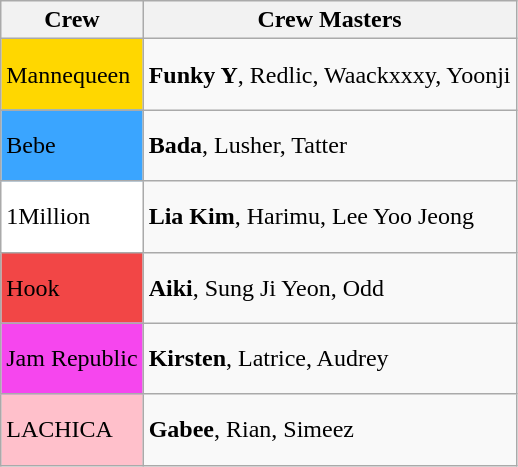<table class="wikitable">
<tr>
<th>Crew</th>
<th>Crew Masters</th>
</tr>
<tr>
<td style="height: 40px; background:gold">Mannequeen</td>
<td><strong>Funky Y</strong>, Redlic, Waackxxxy, Yoonji</td>
</tr>
<tr>
<td style="height: 40px; background:#3AA5FF">Bebe</td>
<td><strong>Bada</strong>, Lusher, Tatter</td>
</tr>
<tr>
<td style="height: 40px; background:white">1Million</td>
<td><strong>Lia Kim</strong>, Harimu, Lee Yoo Jeong</td>
</tr>
<tr>
<td style="height: 40px; background:#F24646">Hook</td>
<td><strong>Aiki</strong>, Sung Ji Yeon, Odd</td>
</tr>
<tr>
<td style="height: 40px; background:#F646EE">Jam Republic</td>
<td><strong>Kirsten</strong>, Latrice, Audrey</td>
</tr>
<tr>
<td style="height: 40px; background:pink">LACHICA</td>
<td><strong>Gabee</strong>, Rian, Simeez</td>
</tr>
</table>
